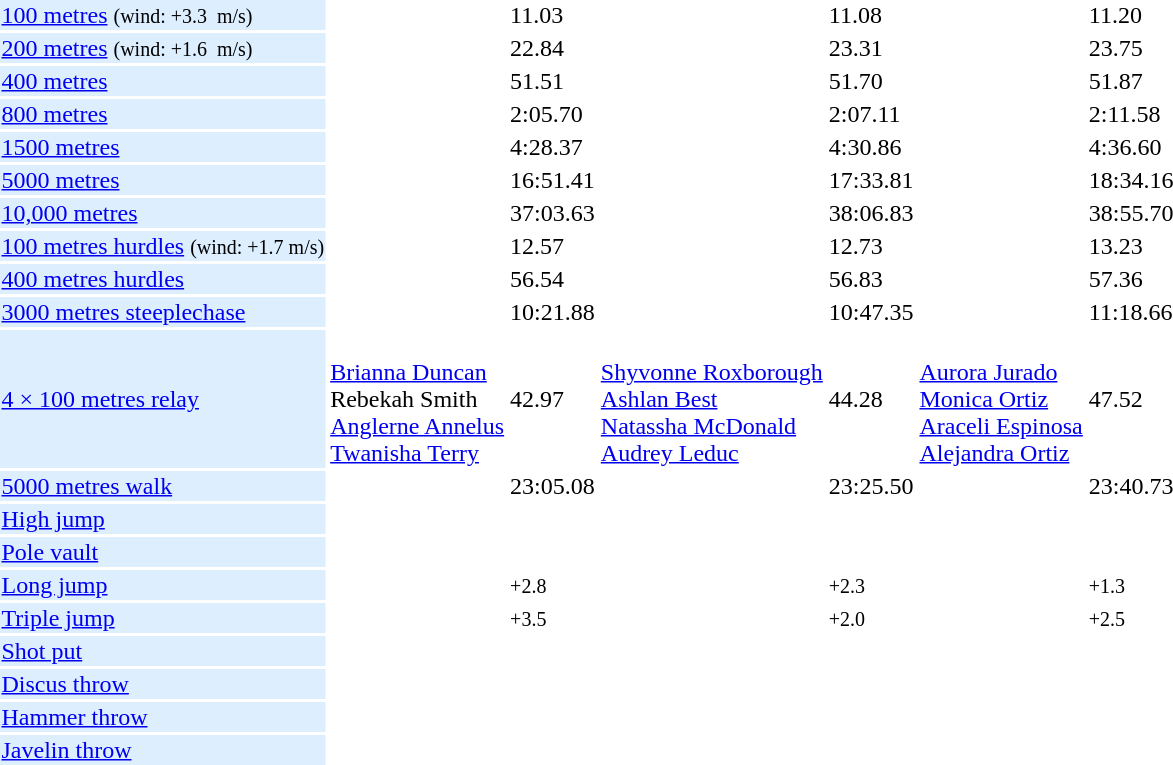<table>
<tr>
<td bgcolor = DDEEFF><a href='#'>100 metres</a> <small>(wind: +3.3  m/s)</small></td>
<td></td>
<td>11.03</td>
<td></td>
<td>11.08</td>
<td></td>
<td>11.20</td>
</tr>
<tr>
<td bgcolor = DDEEFF><a href='#'>200 metres</a> <small>(wind: +1.6  m/s)</small></td>
<td></td>
<td>22.84</td>
<td></td>
<td>23.31</td>
<td></td>
<td>23.75</td>
</tr>
<tr>
<td bgcolor = DDEEFF><a href='#'>400 metres</a></td>
<td></td>
<td>51.51</td>
<td></td>
<td>51.70</td>
<td></td>
<td>51.87</td>
</tr>
<tr>
<td bgcolor = DDEEFF><a href='#'>800 metres</a></td>
<td></td>
<td>2:05.70</td>
<td></td>
<td>2:07.11</td>
<td></td>
<td>2:11.58</td>
</tr>
<tr>
<td bgcolor = DDEEFF><a href='#'>1500 metres</a></td>
<td></td>
<td>4:28.37</td>
<td></td>
<td>4:30.86</td>
<td></td>
<td>4:36.60</td>
</tr>
<tr>
<td bgcolor = DDEEFF><a href='#'>5000 metres</a></td>
<td></td>
<td>16:51.41</td>
<td></td>
<td>17:33.81</td>
<td></td>
<td>18:34.16</td>
</tr>
<tr>
<td bgcolor = DDEEFF><a href='#'>10,000 metres</a></td>
<td></td>
<td>37:03.63</td>
<td></td>
<td>38:06.83</td>
<td></td>
<td>38:55.70</td>
</tr>
<tr>
<td bgcolor = DDEEFF><a href='#'>100 metres hurdles</a> <small>(wind: +1.7 m/s)</small></td>
<td></td>
<td>12.57 </td>
<td></td>
<td>12.73</td>
<td></td>
<td>13.23</td>
</tr>
<tr>
<td bgcolor = DDEEFF><a href='#'>400 metres hurdles</a></td>
<td></td>
<td>56.54</td>
<td></td>
<td>56.83</td>
<td></td>
<td>57.36</td>
</tr>
<tr>
<td bgcolor = DDEEFF><a href='#'>3000 metres steeplechase</a></td>
<td></td>
<td>10:21.88</td>
<td></td>
<td>10:47.35</td>
<td></td>
<td>11:18.66</td>
</tr>
<tr>
<td bgcolor = DDEEFF><a href='#'>4 × 100 metres relay</a></td>
<td><br><a href='#'>Brianna Duncan</a> <br> Rebekah Smith<br><a href='#'>Anglerne Annelus</a> <br><a href='#'>Twanisha Terry</a> <br></td>
<td>42.97</td>
<td><br><a href='#'>Shyvonne Roxborough</a> <br><a href='#'>Ashlan Best</a> <br><a href='#'>Natassha McDonald</a> <br><a href='#'>Audrey Leduc</a> <br></td>
<td>44.28</td>
<td><br><a href='#'>Aurora Jurado</a><br><a href='#'>Monica Ortiz</a><br><a href='#'>Araceli Espinosa</a><br><a href='#'>Alejandra Ortiz</a><br></td>
<td>47.52</td>
</tr>
<tr>
<td bgcolor = DDEEFF><a href='#'>5000 metres walk</a></td>
<td></td>
<td>23:05.08</td>
<td></td>
<td>23:25.50</td>
<td></td>
<td>23:40.73</td>
</tr>
<tr>
<td bgcolor = DDEEFF><a href='#'>High jump</a></td>
<td></td>
<td></td>
<td></td>
<td></td>
<td></td>
<td></td>
</tr>
<tr>
<td bgcolor = DDEEFF><a href='#'>Pole vault</a></td>
<td></td>
<td></td>
<td></td>
<td></td>
<td></td>
<td></td>
</tr>
<tr>
<td bgcolor = DDEEFF><a href='#'>Long jump</a></td>
<td></td>
<td><small> +2.8</small></td>
<td></td>
<td><small> +2.3</small></td>
<td></td>
<td><small> +1.3</small></td>
</tr>
<tr>
<td bgcolor = DDEEFF><a href='#'>Triple jump</a></td>
<td></td>
<td><small> +3.5</small></td>
<td></td>
<td><small> +2.0</small></td>
<td></td>
<td><small> +2.5</small></td>
</tr>
<tr>
<td bgcolor = DDEEFF><a href='#'>Shot put</a></td>
<td></td>
<td></td>
<td></td>
<td></td>
<td></td>
<td></td>
</tr>
<tr>
<td bgcolor = DDEEFF><a href='#'>Discus throw</a></td>
<td></td>
<td> </td>
<td></td>
<td></td>
<td></td>
<td></td>
</tr>
<tr>
<td bgcolor = DDEEFF><a href='#'>Hammer throw</a></td>
<td></td>
<td></td>
<td></td>
<td></td>
<td></td>
<td></td>
</tr>
<tr>
<td bgcolor = DDEEFF><a href='#'>Javelin throw</a></td>
<td></td>
<td></td>
<td></td>
<td></td>
<td></td>
<td></td>
</tr>
</table>
